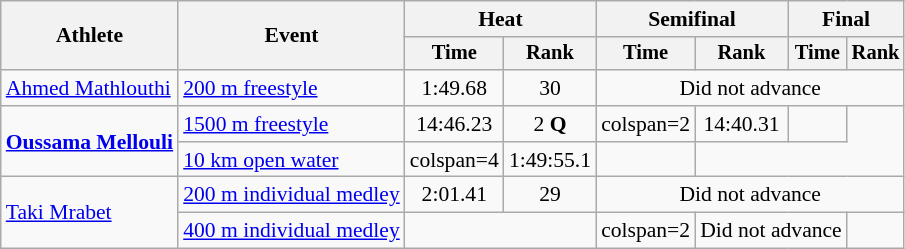<table class=wikitable style="font-size:90%">
<tr>
<th rowspan="2">Athlete</th>
<th rowspan="2">Event</th>
<th colspan="2">Heat</th>
<th colspan="2">Semifinal</th>
<th colspan="2">Final</th>
</tr>
<tr style="font-size:95%">
<th>Time</th>
<th>Rank</th>
<th>Time</th>
<th>Rank</th>
<th>Time</th>
<th>Rank</th>
</tr>
<tr align=center>
<td align=left><a href='#'>Ahmed Mathlouthi</a></td>
<td align=left><a href='#'>200 m freestyle</a></td>
<td>1:49.68</td>
<td>30</td>
<td colspan=4>Did not advance</td>
</tr>
<tr align=center>
<td align=left rowspan=2><strong><a href='#'>Oussama Mellouli</a></strong></td>
<td align=left><a href='#'>1500 m freestyle</a></td>
<td>14:46.23</td>
<td>2 <strong>Q</strong></td>
<td>colspan=2 </td>
<td>14:40.31</td>
<td></td>
</tr>
<tr align=center>
<td align=left><a href='#'>10 km open water</a></td>
<td>colspan=4 </td>
<td>1:49:55.1</td>
<td></td>
</tr>
<tr align=center>
<td align=left rowspan=2><a href='#'>Taki Mrabet</a></td>
<td align=left><a href='#'>200 m individual medley</a></td>
<td>2:01.41</td>
<td>29</td>
<td colspan=4>Did not advance</td>
</tr>
<tr align=center>
<td align=left><a href='#'>400 m individual medley</a></td>
<td colspan=2></td>
<td>colspan=2 </td>
<td colspan=2>Did not advance</td>
</tr>
</table>
